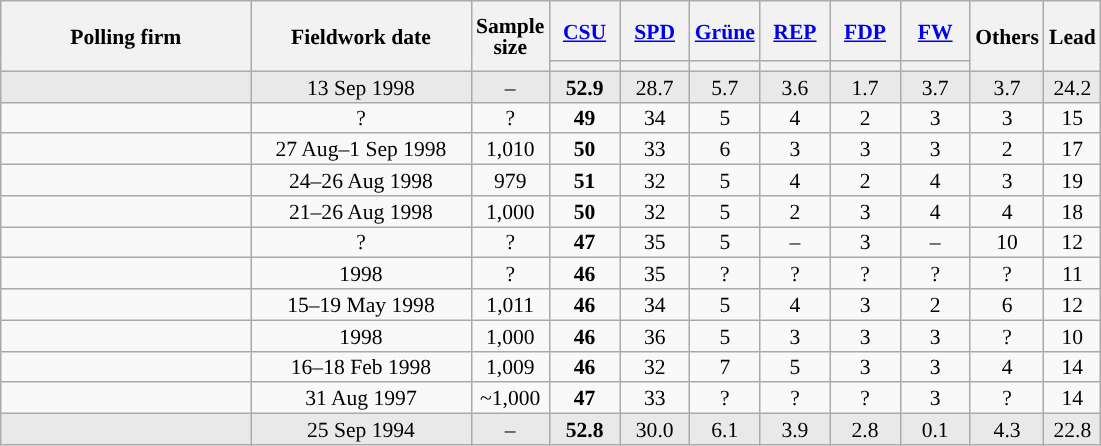<table class="wikitable sortable" style="text-align:center;font-size:90%;line-height:14px;">
<tr style="height:40px;">
<th style="width:160px;" rowspan="2">Polling firm</th>
<th style="width:140px;" rowspan="2">Fieldwork date</th>
<th style="width:35px;" rowspan="2">Sample<br>size</th>
<th class="unsortable" style="width:40px;"><a href='#'>CSU</a></th>
<th class="unsortable" style="width:40px;"><a href='#'>SPD</a></th>
<th class="unsortable" style="width:40px;"><a href='#'>Grüne</a></th>
<th class="unsortable" style="width:40px;"><a href='#'>REP</a></th>
<th class="unsortable" style="width:40px;"><a href='#'>FDP</a></th>
<th class="unsortable" style="width:40px;"><a href='#'>FW</a></th>
<th class="unsortable" style="width:40px;" rowspan="2">Others</th>
<th style="width:30px;" rowspan="2">Lead</th>
</tr>
<tr>
<th style="background:"></th>
<th style="background:"></th>
<th style="background:"></th>
<th style="background:"></th>
<th style="background:"></th>
<th style="background:"></th>
</tr>
<tr style="background:#E9E9E9;">
<td></td>
<td data-sort-value="1998-09-13">13 Sep 1998</td>
<td>–</td>
<td><strong>52.9</strong></td>
<td>28.7</td>
<td>5.7</td>
<td>3.6</td>
<td>1.7</td>
<td>3.7</td>
<td>3.7</td>
<td style="background:">24.2</td>
</tr>
<tr>
<td></td>
<td data-sort-value="1998-09-11">?</td>
<td>?</td>
<td><strong>49</strong></td>
<td>34</td>
<td>5</td>
<td>4</td>
<td>2</td>
<td>3</td>
<td>3</td>
<td style="background:">15</td>
</tr>
<tr>
<td></td>
<td data-sort-value="1998-09-06">27 Aug–1 Sep 1998</td>
<td>1,010</td>
<td><strong>50</strong></td>
<td>33</td>
<td>6</td>
<td>3</td>
<td>3</td>
<td>3</td>
<td>2</td>
<td style="background:">17</td>
</tr>
<tr>
<td></td>
<td data-sort-value="1998-08-28">24–26 Aug 1998</td>
<td>979</td>
<td><strong>51</strong></td>
<td>32</td>
<td>5</td>
<td>4</td>
<td>2</td>
<td>4</td>
<td>3</td>
<td style="background:">19</td>
</tr>
<tr>
<td></td>
<td data-sort-value="1998-08-28">21–26 Aug 1998</td>
<td>1,000</td>
<td><strong>50</strong></td>
<td>32</td>
<td>5</td>
<td>2</td>
<td>3</td>
<td>4</td>
<td>4</td>
<td style="background:">18</td>
</tr>
<tr>
<td></td>
<td data-sort-value="1998-08-27">?</td>
<td>?</td>
<td><strong>47</strong></td>
<td>35</td>
<td>5</td>
<td>–</td>
<td>3</td>
<td>–</td>
<td>10</td>
<td style="background:">12</td>
</tr>
<tr>
<td></td>
<td data-sort-value="1998-07-09">1998</td>
<td>?</td>
<td><strong>46</strong></td>
<td>35</td>
<td>?</td>
<td>?</td>
<td>?</td>
<td>?</td>
<td>?</td>
<td style="background:">11</td>
</tr>
<tr>
<td></td>
<td data-sort-value="1998-05-22">15–19 May 1998</td>
<td>1,011</td>
<td><strong>46</strong></td>
<td>34</td>
<td>5</td>
<td>4</td>
<td>3</td>
<td>2</td>
<td>6</td>
<td style="background:">12</td>
</tr>
<tr>
<td></td>
<td data-sort-value="1998-04-03">1998</td>
<td>1,000</td>
<td><strong>46</strong></td>
<td>36</td>
<td>5</td>
<td>3</td>
<td>3</td>
<td>3</td>
<td>?</td>
<td style="background:">10</td>
</tr>
<tr>
<td></td>
<td data-sort-value="1998-02-21">16–18 Feb 1998</td>
<td>1,009</td>
<td><strong>46</strong></td>
<td>32</td>
<td>7</td>
<td>5</td>
<td>3</td>
<td>3</td>
<td>4</td>
<td style="background:">14</td>
</tr>
<tr>
<td></td>
<td data-sort-value="1997-08-31">31 Aug 1997</td>
<td>~1,000</td>
<td><strong>47</strong></td>
<td>33</td>
<td>?</td>
<td>?</td>
<td>?</td>
<td>3</td>
<td>?</td>
<td style="background:">14</td>
</tr>
<tr style="background:#E9E9E9;">
<td></td>
<td data-sort-value="1994-09-25">25 Sep 1994</td>
<td>–</td>
<td><strong>52.8</strong></td>
<td>30.0</td>
<td>6.1</td>
<td>3.9</td>
<td>2.8</td>
<td>0.1</td>
<td>4.3</td>
<td style="background:">22.8</td>
</tr>
</table>
